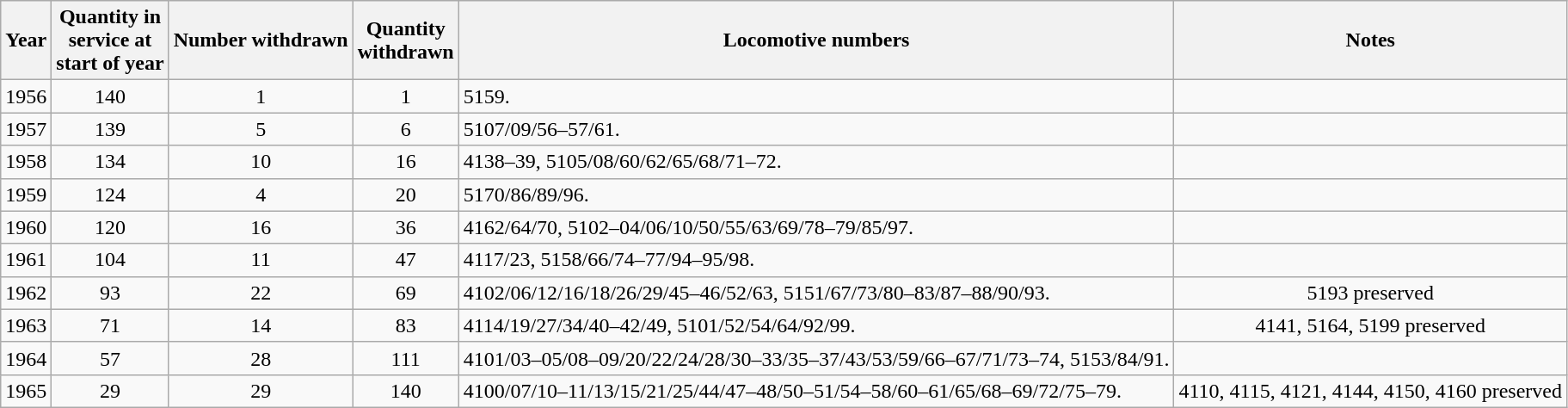<table class="wikitable" style=text-align:center>
<tr>
<th>Year</th>
<th>Quantity in<br>service at<br>start of year</th>
<th>Number withdrawn</th>
<th>Quantity<br>withdrawn</th>
<th>Locomotive numbers</th>
<th>Notes</th>
</tr>
<tr>
<td>1956</td>
<td>140</td>
<td>1</td>
<td>1</td>
<td align=left>5159.</td>
<td></td>
</tr>
<tr>
<td>1957</td>
<td>139</td>
<td>5</td>
<td>6</td>
<td align=left>5107/09/56–57/61.</td>
<td></td>
</tr>
<tr>
<td>1958</td>
<td>134</td>
<td>10</td>
<td>16</td>
<td align=left>4138–39, 5105/08/60/62/65/68/71–72.</td>
<td></td>
</tr>
<tr>
<td>1959</td>
<td>124</td>
<td>4</td>
<td>20</td>
<td align=left>5170/86/89/96.</td>
<td></td>
</tr>
<tr>
<td>1960</td>
<td>120</td>
<td>16</td>
<td>36</td>
<td align=left>4162/64/70, 5102–04/06/10/50/55/63/69/78–79/85/97.</td>
<td></td>
</tr>
<tr>
<td>1961</td>
<td>104</td>
<td>11</td>
<td>47</td>
<td align=left>4117/23, 5158/66/74–77/94–95/98.</td>
<td></td>
</tr>
<tr>
<td>1962</td>
<td>93</td>
<td>22</td>
<td>69</td>
<td align=left>4102/06/12/16/18/26/29/45–46/52/63, 5151/67/73/80–83/87–88/90/93.</td>
<td>5193 preserved</td>
</tr>
<tr>
<td>1963</td>
<td>71</td>
<td>14</td>
<td>83</td>
<td align=left>4114/19/27/34/40–42/49, 5101/52/54/64/92/99.</td>
<td>4141, 5164, 5199 preserved</td>
</tr>
<tr>
<td>1964</td>
<td>57</td>
<td>28</td>
<td>111</td>
<td align=left>4101/03–05/08–09/20/22/24/28/30–33/35–37/43/53/59/66–67/71/73–74, 5153/84/91.</td>
<td></td>
</tr>
<tr>
<td>1965</td>
<td>29</td>
<td>29</td>
<td>140</td>
<td align=left>4100/07/10–11/13/15/21/25/44/47–48/50–51/54–58/60–61/65/68–69/72/75–79.</td>
<td>4110, 4115, 4121, 4144, 4150, 4160 preserved</td>
</tr>
</table>
